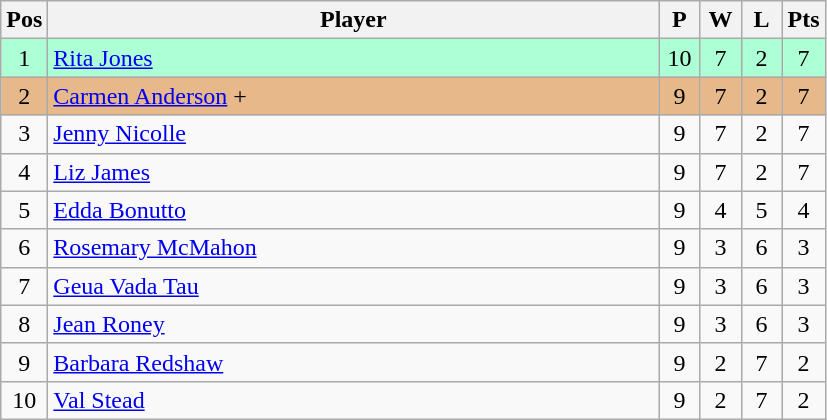<table class="wikitable" style="font-size: 100%">
<tr>
<th width=20>Pos</th>
<th width=400>Player</th>
<th width=20>P</th>
<th width=20>W</th>
<th width=20>L</th>
<th width=20>Pts</th>
</tr>
<tr align=center style="background: #ADFFD6;">
<td>1</td>
<td align="left"> <a href='#'>Rita Jones</a></td>
<td>10</td>
<td>7</td>
<td>2</td>
<td>7</td>
</tr>
<tr align=center style="background: #E6B88A;">
<td>2</td>
<td align="left"> <a href='#'>Carmen Anderson</a> +</td>
<td>9</td>
<td>7</td>
<td>2</td>
<td>7</td>
</tr>
<tr align=center>
<td>3</td>
<td align="left"> <a href='#'>Jenny Nicolle</a></td>
<td>9</td>
<td>7</td>
<td>2</td>
<td>7</td>
</tr>
<tr align=center>
<td>4</td>
<td align="left"> <a href='#'>Liz James</a></td>
<td>9</td>
<td>7</td>
<td>2</td>
<td>7</td>
</tr>
<tr align=center>
<td>5</td>
<td align="left"> <a href='#'>Edda Bonutto</a></td>
<td>9</td>
<td>4</td>
<td>5</td>
<td>4</td>
</tr>
<tr align=center>
<td>6</td>
<td align="left"> <a href='#'>Rosemary McMahon</a></td>
<td>9</td>
<td>3</td>
<td>6</td>
<td>3</td>
</tr>
<tr align=center>
<td>7</td>
<td align="left"> <a href='#'>Geua Vada Tau</a></td>
<td>9</td>
<td>3</td>
<td>6</td>
<td>3</td>
</tr>
<tr align=center>
<td>8</td>
<td align="left"> <a href='#'>Jean Roney</a></td>
<td>9</td>
<td>3</td>
<td>6</td>
<td>3</td>
</tr>
<tr align=center>
<td>9</td>
<td align="left"> <a href='#'>Barbara Redshaw</a></td>
<td>9</td>
<td>2</td>
<td>7</td>
<td>2</td>
</tr>
<tr align=center>
<td>10</td>
<td align="left"> <a href='#'>Val Stead</a></td>
<td>9</td>
<td>2</td>
<td>7</td>
<td>2</td>
</tr>
</table>
